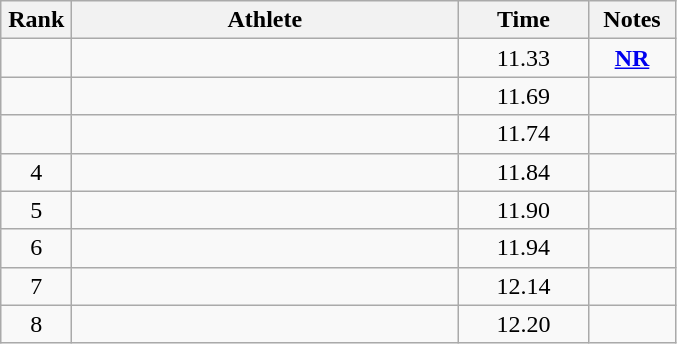<table class="wikitable sortable" style="text-align:center">
<tr>
<th width=40>Rank</th>
<th width=250>Athlete</th>
<th width=80>Time</th>
<th width=50>Notes</th>
</tr>
<tr>
<td></td>
<td align=left></td>
<td>11.33</td>
<td><strong><a href='#'>NR</a></strong></td>
</tr>
<tr>
<td></td>
<td align=left></td>
<td>11.69</td>
<td></td>
</tr>
<tr>
<td></td>
<td align=left></td>
<td>11.74</td>
<td></td>
</tr>
<tr>
<td>4</td>
<td align=left></td>
<td>11.84</td>
<td></td>
</tr>
<tr>
<td>5</td>
<td align=left></td>
<td>11.90</td>
<td></td>
</tr>
<tr>
<td>6</td>
<td align=left></td>
<td>11.94</td>
<td></td>
</tr>
<tr>
<td>7</td>
<td align=left></td>
<td>12.14</td>
<td></td>
</tr>
<tr>
<td>8</td>
<td align=left></td>
<td>12.20</td>
<td></td>
</tr>
</table>
